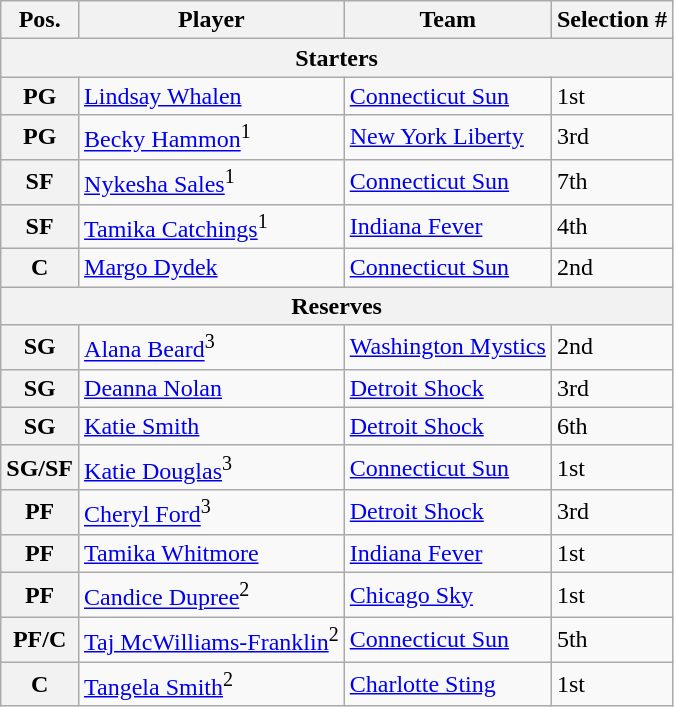<table class="wikitable">
<tr>
<th>Pos.</th>
<th>Player</th>
<th>Team</th>
<th>Selection #</th>
</tr>
<tr>
<th colspan="5">Starters</th>
</tr>
<tr>
<th>PG</th>
<td> <a href='#'>Lindsay Whalen</a></td>
<td><a href='#'>Connecticut Sun</a></td>
<td>1st</td>
</tr>
<tr>
<th>PG</th>
<td> <a href='#'>Becky Hammon</a><sup>1</sup></td>
<td><a href='#'>New York Liberty</a></td>
<td>3rd</td>
</tr>
<tr>
<th>SF</th>
<td> <a href='#'>Nykesha Sales</a><sup>1</sup></td>
<td><a href='#'>Connecticut Sun</a></td>
<td>7th</td>
</tr>
<tr>
<th>SF</th>
<td> <a href='#'>Tamika Catchings</a><sup>1</sup></td>
<td><a href='#'>Indiana Fever</a></td>
<td>4th</td>
</tr>
<tr>
<th>C</th>
<td> <a href='#'>Margo Dydek</a></td>
<td><a href='#'>Connecticut Sun</a></td>
<td>2nd</td>
</tr>
<tr>
<th colspan="5">Reserves</th>
</tr>
<tr>
<th>SG</th>
<td> <a href='#'>Alana Beard</a><sup>3</sup></td>
<td><a href='#'>Washington Mystics</a></td>
<td>2nd</td>
</tr>
<tr>
<th>SG</th>
<td> <a href='#'>Deanna Nolan</a></td>
<td><a href='#'>Detroit Shock</a></td>
<td>3rd</td>
</tr>
<tr>
<th>SG</th>
<td> <a href='#'>Katie Smith</a></td>
<td><a href='#'>Detroit Shock</a></td>
<td>6th</td>
</tr>
<tr>
<th>SG/SF</th>
<td> <a href='#'>Katie Douglas</a><sup>3</sup></td>
<td><a href='#'>Connecticut Sun</a></td>
<td>1st</td>
</tr>
<tr>
<th>PF</th>
<td> <a href='#'>Cheryl Ford</a><sup>3</sup></td>
<td><a href='#'>Detroit Shock</a></td>
<td>3rd</td>
</tr>
<tr>
<th>PF</th>
<td> <a href='#'>Tamika Whitmore</a></td>
<td><a href='#'>Indiana Fever</a></td>
<td>1st</td>
</tr>
<tr>
<th>PF</th>
<td> <a href='#'>Candice Dupree</a><sup>2</sup></td>
<td><a href='#'>Chicago Sky</a></td>
<td>1st</td>
</tr>
<tr>
<th>PF/C</th>
<td> <a href='#'>Taj McWilliams-Franklin</a><sup>2</sup></td>
<td><a href='#'>Connecticut Sun</a></td>
<td>5th</td>
</tr>
<tr>
<th>C</th>
<td> <a href='#'>Tangela Smith</a><sup>2</sup></td>
<td><a href='#'>Charlotte Sting</a></td>
<td>1st</td>
</tr>
</table>
